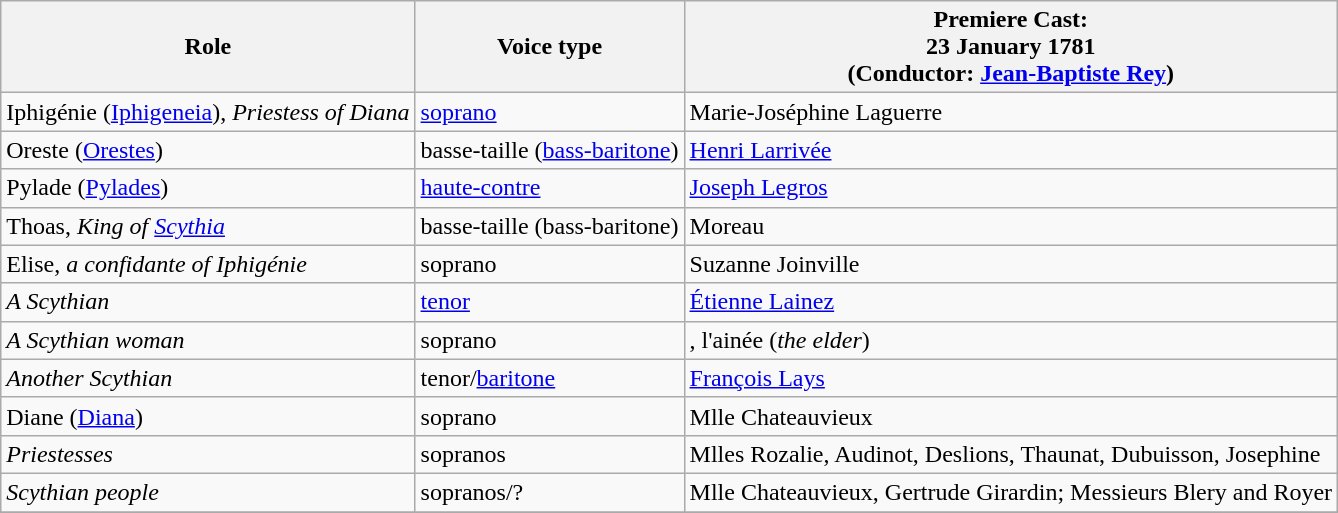<table class="wikitable">
<tr>
<th>Role</th>
<th>Voice type</th>
<th>Premiere Cast:<br> 23 January 1781<br>(Conductor: <a href='#'>Jean-Baptiste Rey</a>)</th>
</tr>
<tr>
<td>Iphigénie (<a href='#'>Iphigeneia</a>), <em>Priestess of Diana</em></td>
<td><a href='#'>soprano</a></td>
<td>Marie-Joséphine Laguerre</td>
</tr>
<tr>
<td>Oreste (<a href='#'>Orestes</a>)</td>
<td>basse-taille (<a href='#'>bass-baritone</a>)</td>
<td><a href='#'>Henri Larrivée</a></td>
</tr>
<tr>
<td>Pylade (<a href='#'>Pylades</a>)</td>
<td><a href='#'>haute-contre</a></td>
<td><a href='#'>Joseph Legros</a></td>
</tr>
<tr>
<td>Thoas, <em>King of <a href='#'>Scythia</a></em></td>
<td>basse-taille (bass-baritone)</td>
<td>Moreau</td>
</tr>
<tr>
<td>Elise, <em>a confidante of Iphigénie</em></td>
<td>soprano</td>
<td>Suzanne Joinville</td>
</tr>
<tr>
<td><em>A Scythian</em></td>
<td><a href='#'>tenor</a></td>
<td><a href='#'>Étienne Lainez</a></td>
</tr>
<tr>
<td><em>A Scythian woman</em></td>
<td>soprano</td>
<td>, l'ainée (<em>the elder</em>)</td>
</tr>
<tr>
<td><em>Another Scythian</em></td>
<td>tenor/<a href='#'>baritone</a></td>
<td><a href='#'>François Lays</a></td>
</tr>
<tr>
<td>Diane (<a href='#'>Diana</a>)</td>
<td>soprano</td>
<td>Mlle Chateauvieux</td>
</tr>
<tr>
<td><em>Priestesses</em></td>
<td>sopranos</td>
<td>Mlles Rozalie, Audinot, Deslions, Thaunat, Dubuisson, Josephine</td>
</tr>
<tr>
<td><em>Scythian people</em></td>
<td>sopranos/?</td>
<td>Mlle Chateauvieux, Gertrude Girardin; Messieurs Blery and Royer</td>
</tr>
<tr>
</tr>
</table>
